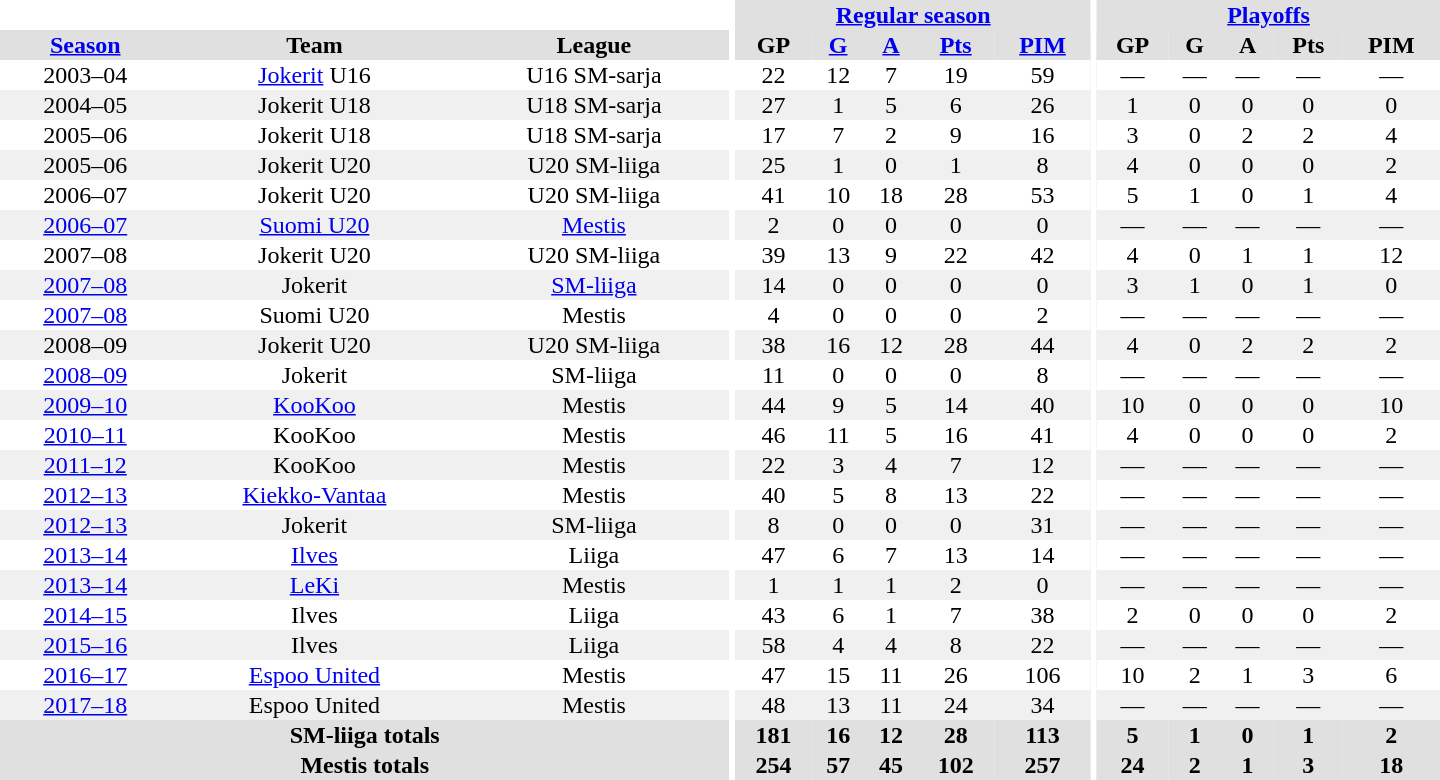<table border="0" cellpadding="1" cellspacing="0" style="text-align:center; width:60em">
<tr bgcolor="#e0e0e0">
<th colspan="3" bgcolor="#ffffff"></th>
<th rowspan="99" bgcolor="#ffffff"></th>
<th colspan="5"><a href='#'>Regular season</a></th>
<th rowspan="99" bgcolor="#ffffff"></th>
<th colspan="5"><a href='#'>Playoffs</a></th>
</tr>
<tr bgcolor="#e0e0e0">
<th><a href='#'>Season</a></th>
<th>Team</th>
<th>League</th>
<th>GP</th>
<th><a href='#'>G</a></th>
<th><a href='#'>A</a></th>
<th><a href='#'>Pts</a></th>
<th><a href='#'>PIM</a></th>
<th>GP</th>
<th>G</th>
<th>A</th>
<th>Pts</th>
<th>PIM</th>
</tr>
<tr>
<td>2003–04</td>
<td><a href='#'>Jokerit</a> U16</td>
<td>U16 SM-sarja</td>
<td>22</td>
<td>12</td>
<td>7</td>
<td>19</td>
<td>59</td>
<td>—</td>
<td>—</td>
<td>—</td>
<td>—</td>
<td>—</td>
</tr>
<tr bgcolor="#f0f0f0">
<td>2004–05</td>
<td>Jokerit U18</td>
<td>U18 SM-sarja</td>
<td>27</td>
<td>1</td>
<td>5</td>
<td>6</td>
<td>26</td>
<td>1</td>
<td>0</td>
<td>0</td>
<td>0</td>
<td>0</td>
</tr>
<tr>
<td>2005–06</td>
<td>Jokerit U18</td>
<td>U18 SM-sarja</td>
<td>17</td>
<td>7</td>
<td>2</td>
<td>9</td>
<td>16</td>
<td>3</td>
<td>0</td>
<td>2</td>
<td>2</td>
<td>4</td>
</tr>
<tr bgcolor="#f0f0f0">
<td>2005–06</td>
<td>Jokerit U20</td>
<td>U20 SM-liiga</td>
<td>25</td>
<td>1</td>
<td>0</td>
<td>1</td>
<td>8</td>
<td>4</td>
<td>0</td>
<td>0</td>
<td>0</td>
<td>2</td>
</tr>
<tr>
<td>2006–07</td>
<td>Jokerit U20</td>
<td>U20 SM-liiga</td>
<td>41</td>
<td>10</td>
<td>18</td>
<td>28</td>
<td>53</td>
<td>5</td>
<td>1</td>
<td>0</td>
<td>1</td>
<td>4</td>
</tr>
<tr bgcolor="#f0f0f0">
<td><a href='#'>2006–07</a></td>
<td><a href='#'>Suomi U20</a></td>
<td><a href='#'>Mestis</a></td>
<td>2</td>
<td>0</td>
<td>0</td>
<td>0</td>
<td>0</td>
<td>—</td>
<td>—</td>
<td>—</td>
<td>—</td>
<td>—</td>
</tr>
<tr>
<td>2007–08</td>
<td>Jokerit U20</td>
<td>U20 SM-liiga</td>
<td>39</td>
<td>13</td>
<td>9</td>
<td>22</td>
<td>42</td>
<td>4</td>
<td>0</td>
<td>1</td>
<td>1</td>
<td>12</td>
</tr>
<tr bgcolor="#f0f0f0">
<td><a href='#'>2007–08</a></td>
<td>Jokerit</td>
<td><a href='#'>SM-liiga</a></td>
<td>14</td>
<td>0</td>
<td>0</td>
<td>0</td>
<td>0</td>
<td>3</td>
<td>1</td>
<td>0</td>
<td>1</td>
<td>0</td>
</tr>
<tr>
<td><a href='#'>2007–08</a></td>
<td>Suomi U20</td>
<td>Mestis</td>
<td>4</td>
<td>0</td>
<td>0</td>
<td>0</td>
<td>2</td>
<td>—</td>
<td>—</td>
<td>—</td>
<td>—</td>
<td>—</td>
</tr>
<tr bgcolor="#f0f0f0">
<td>2008–09</td>
<td>Jokerit U20</td>
<td>U20 SM-liiga</td>
<td>38</td>
<td>16</td>
<td>12</td>
<td>28</td>
<td>44</td>
<td>4</td>
<td>0</td>
<td>2</td>
<td>2</td>
<td>2</td>
</tr>
<tr>
<td><a href='#'>2008–09</a></td>
<td>Jokerit</td>
<td>SM-liiga</td>
<td>11</td>
<td>0</td>
<td>0</td>
<td>0</td>
<td>8</td>
<td>—</td>
<td>—</td>
<td>—</td>
<td>—</td>
<td>—</td>
</tr>
<tr bgcolor="#f0f0f0">
<td><a href='#'>2009–10</a></td>
<td><a href='#'>KooKoo</a></td>
<td>Mestis</td>
<td>44</td>
<td>9</td>
<td>5</td>
<td>14</td>
<td>40</td>
<td>10</td>
<td>0</td>
<td>0</td>
<td>0</td>
<td>10</td>
</tr>
<tr>
<td><a href='#'>2010–11</a></td>
<td>KooKoo</td>
<td>Mestis</td>
<td>46</td>
<td>11</td>
<td>5</td>
<td>16</td>
<td>41</td>
<td>4</td>
<td>0</td>
<td>0</td>
<td>0</td>
<td>2</td>
</tr>
<tr bgcolor="#f0f0f0">
<td><a href='#'>2011–12</a></td>
<td>KooKoo</td>
<td>Mestis</td>
<td>22</td>
<td>3</td>
<td>4</td>
<td>7</td>
<td>12</td>
<td>—</td>
<td>—</td>
<td>—</td>
<td>—</td>
<td>—</td>
</tr>
<tr>
<td><a href='#'>2012–13</a></td>
<td><a href='#'>Kiekko-Vantaa</a></td>
<td>Mestis</td>
<td>40</td>
<td>5</td>
<td>8</td>
<td>13</td>
<td>22</td>
<td>—</td>
<td>—</td>
<td>—</td>
<td>—</td>
<td>—</td>
</tr>
<tr bgcolor="#f0f0f0">
<td><a href='#'>2012–13</a></td>
<td>Jokerit</td>
<td>SM-liiga</td>
<td>8</td>
<td>0</td>
<td>0</td>
<td>0</td>
<td>31</td>
<td>—</td>
<td>—</td>
<td>—</td>
<td>—</td>
<td>—</td>
</tr>
<tr>
<td><a href='#'>2013–14</a></td>
<td><a href='#'>Ilves</a></td>
<td>Liiga</td>
<td>47</td>
<td>6</td>
<td>7</td>
<td>13</td>
<td>14</td>
<td>—</td>
<td>—</td>
<td>—</td>
<td>—</td>
<td>—</td>
</tr>
<tr bgcolor="#f0f0f0">
<td><a href='#'>2013–14</a></td>
<td><a href='#'>LeKi</a></td>
<td>Mestis</td>
<td>1</td>
<td>1</td>
<td>1</td>
<td>2</td>
<td>0</td>
<td>—</td>
<td>—</td>
<td>—</td>
<td>—</td>
<td>—</td>
</tr>
<tr>
<td><a href='#'>2014–15</a></td>
<td>Ilves</td>
<td>Liiga</td>
<td>43</td>
<td>6</td>
<td>1</td>
<td>7</td>
<td>38</td>
<td>2</td>
<td>0</td>
<td>0</td>
<td>0</td>
<td>2</td>
</tr>
<tr bgcolor="#f0f0f0">
<td><a href='#'>2015–16</a></td>
<td>Ilves</td>
<td>Liiga</td>
<td>58</td>
<td>4</td>
<td>4</td>
<td>8</td>
<td>22</td>
<td>—</td>
<td>—</td>
<td>—</td>
<td>—</td>
<td>—</td>
</tr>
<tr>
<td><a href='#'>2016–17</a></td>
<td><a href='#'>Espoo United</a></td>
<td>Mestis</td>
<td>47</td>
<td>15</td>
<td>11</td>
<td>26</td>
<td>106</td>
<td>10</td>
<td>2</td>
<td>1</td>
<td>3</td>
<td>6</td>
</tr>
<tr bgcolor="#f0f0f0">
<td><a href='#'>2017–18</a></td>
<td>Espoo United</td>
<td>Mestis</td>
<td>48</td>
<td>13</td>
<td>11</td>
<td>24</td>
<td>34</td>
<td>—</td>
<td>—</td>
<td>—</td>
<td>—</td>
<td>—</td>
</tr>
<tr>
</tr>
<tr ALIGN="center" bgcolor="#e0e0e0">
<th colspan="3">SM-liiga totals</th>
<th ALIGN="center">181</th>
<th ALIGN="center">16</th>
<th ALIGN="center">12</th>
<th ALIGN="center">28</th>
<th ALIGN="center">113</th>
<th ALIGN="center">5</th>
<th ALIGN="center">1</th>
<th ALIGN="center">0</th>
<th ALIGN="center">1</th>
<th ALIGN="center">2</th>
</tr>
<tr>
</tr>
<tr ALIGN="center" bgcolor="#e0e0e0">
<th colspan="3">Mestis totals</th>
<th ALIGN="center">254</th>
<th ALIGN="center">57</th>
<th ALIGN="center">45</th>
<th ALIGN="center">102</th>
<th ALIGN="center">257</th>
<th ALIGN="center">24</th>
<th ALIGN="center">2</th>
<th ALIGN="center">1</th>
<th ALIGN="center">3</th>
<th ALIGN="center">18</th>
</tr>
</table>
